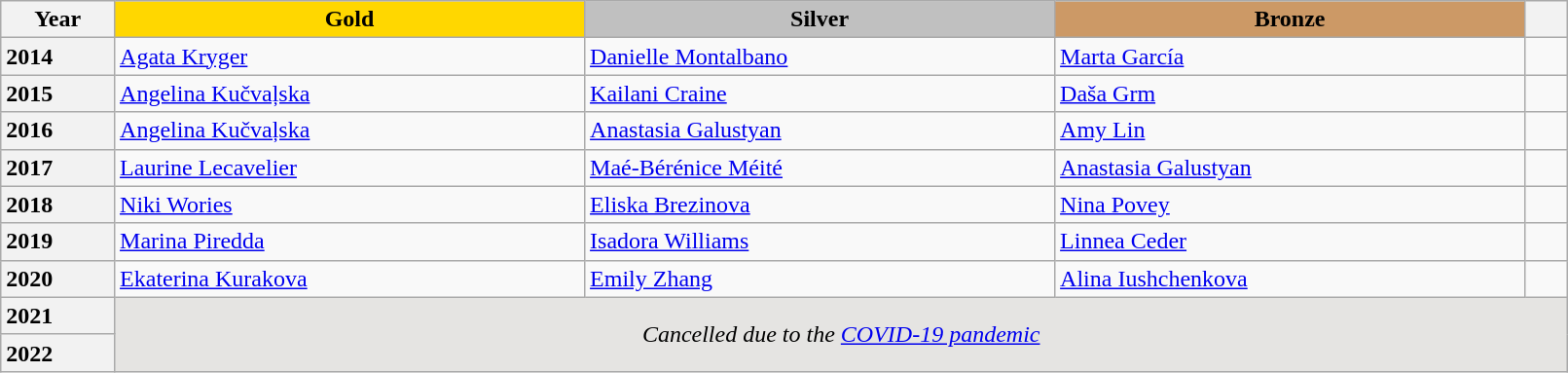<table class="wikitable unsortable" style="text-align:left; width:85%">
<tr>
<th scope="col" style="text-align:center">Year</th>
<td scope="col" style="text-align:center; width:30%; background:gold"><strong>Gold</strong></td>
<td scope="col" style="text-align:center; width:30%; background:silver"><strong>Silver</strong></td>
<td scope="col" style="text-align:center; width:30%; background:#c96"><strong>Bronze</strong></td>
<th scope="col" style="text-align:center"></th>
</tr>
<tr>
<th scope="row" style="text-align:left">2014</th>
<td> <a href='#'>Agata Kryger</a></td>
<td> <a href='#'>Danielle Montalbano</a></td>
<td> <a href='#'>Marta García</a></td>
<td></td>
</tr>
<tr>
<th scope="row" style="text-align:left">2015</th>
<td> <a href='#'>Angelina Kučvaļska</a></td>
<td> <a href='#'>Kailani Craine</a></td>
<td> <a href='#'>Daša Grm</a></td>
<td></td>
</tr>
<tr>
<th scope="row" style="text-align:left">2016</th>
<td> <a href='#'>Angelina Kučvaļska</a></td>
<td> <a href='#'>Anastasia Galustyan</a></td>
<td> <a href='#'>Amy Lin</a></td>
<td></td>
</tr>
<tr>
<th scope="row" style="text-align:left">2017</th>
<td> <a href='#'>Laurine Lecavelier</a></td>
<td> <a href='#'>Maé-Bérénice Méité</a></td>
<td> <a href='#'>Anastasia Galustyan</a></td>
<td></td>
</tr>
<tr>
<th scope="row" style="text-align:left">2018</th>
<td> <a href='#'>Niki Wories</a></td>
<td> <a href='#'>Eliska Brezinova</a></td>
<td> <a href='#'>Nina Povey</a></td>
<td></td>
</tr>
<tr>
<th scope="row" style="text-align:left">2019</th>
<td> <a href='#'>Marina Piredda</a></td>
<td> <a href='#'>Isadora Williams</a></td>
<td> <a href='#'>Linnea Ceder</a></td>
<td></td>
</tr>
<tr>
<th scope="row" style="text-align:left">2020</th>
<td> <a href='#'>Ekaterina Kurakova</a></td>
<td> <a href='#'>Emily Zhang</a></td>
<td> <a href='#'>Alina Iushchenkova</a></td>
<td></td>
</tr>
<tr>
<th scope="row" style="text-align:left">2021</th>
<td rowspan="2" colspan="4" align="center" bgcolor="e5e4e2"><em>Cancelled due to the <a href='#'>COVID-19 pandemic</a></em></td>
</tr>
<tr>
<th scope="row" style="text-align:left">2022</th>
</tr>
</table>
